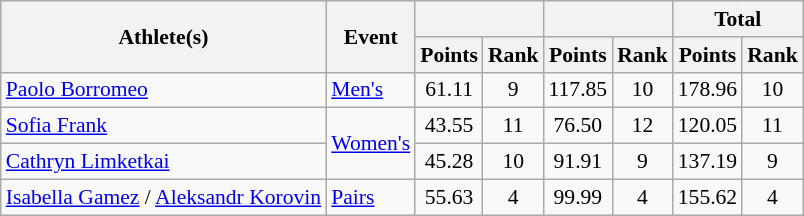<table class="wikitable" style="font-size:90%">
<tr>
<th rowspan=2>Athlete(s)</th>
<th rowspan=2>Event</th>
<th colspan=2></th>
<th colspan=2></th>
<th colspan=2>Total</th>
</tr>
<tr>
<th>Points</th>
<th>Rank</th>
<th>Points</th>
<th>Rank</th>
<th>Points</th>
<th>Rank</th>
</tr>
<tr align=center>
<td align=left><a href='#'>Paolo Borromeo</a></td>
<td align=left><a href='#'>Men's</a></td>
<td>61.11</td>
<td>9</td>
<td>117.85</td>
<td>10</td>
<td>178.96</td>
<td>10</td>
</tr>
<tr align=center>
<td align=left><a href='#'>Sofia Frank</a></td>
<td rowspan=2 align=left><a href='#'>Women's</a></td>
<td>43.55</td>
<td>11</td>
<td>76.50</td>
<td>12</td>
<td>120.05</td>
<td>11</td>
</tr>
<tr align=center>
<td align=left><a href='#'>Cathryn Limketkai</a></td>
<td>45.28</td>
<td>10</td>
<td>91.91</td>
<td>9</td>
<td>137.19</td>
<td>9</td>
</tr>
<tr align=center>
<td align=left><a href='#'>Isabella Gamez</a> / <a href='#'>Aleksandr Korovin</a></td>
<td align=left><a href='#'>Pairs</a></td>
<td>55.63</td>
<td>4</td>
<td>99.99</td>
<td>4</td>
<td>155.62</td>
<td>4</td>
</tr>
</table>
